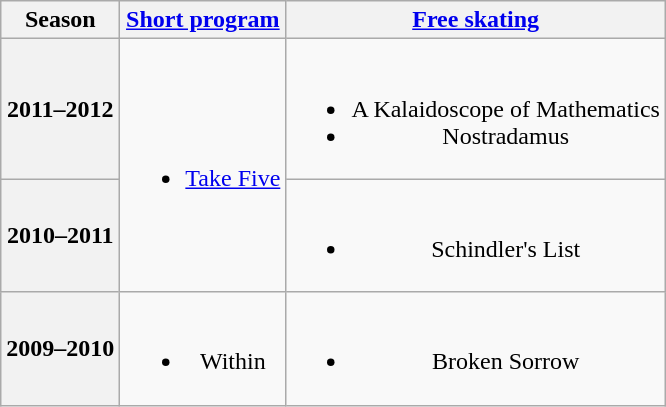<table class=wikitable style=text-align:center>
<tr>
<th>Season</th>
<th><a href='#'>Short program</a></th>
<th><a href='#'>Free skating</a></th>
</tr>
<tr>
<th>2011–2012 <br> </th>
<td rowspan=2><br><ul><li><a href='#'>Take Five</a> <br></li></ul></td>
<td><br><ul><li>A Kalaidoscope of Mathematics <br></li><li>Nostradamus <br></li></ul></td>
</tr>
<tr>
<th>2010–2011 <br> </th>
<td><br><ul><li>Schindler's List <br></li></ul></td>
</tr>
<tr>
<th>2009–2010 <br> </th>
<td><br><ul><li>Within <br></li></ul></td>
<td><br><ul><li>Broken Sorrow <br></li></ul></td>
</tr>
</table>
